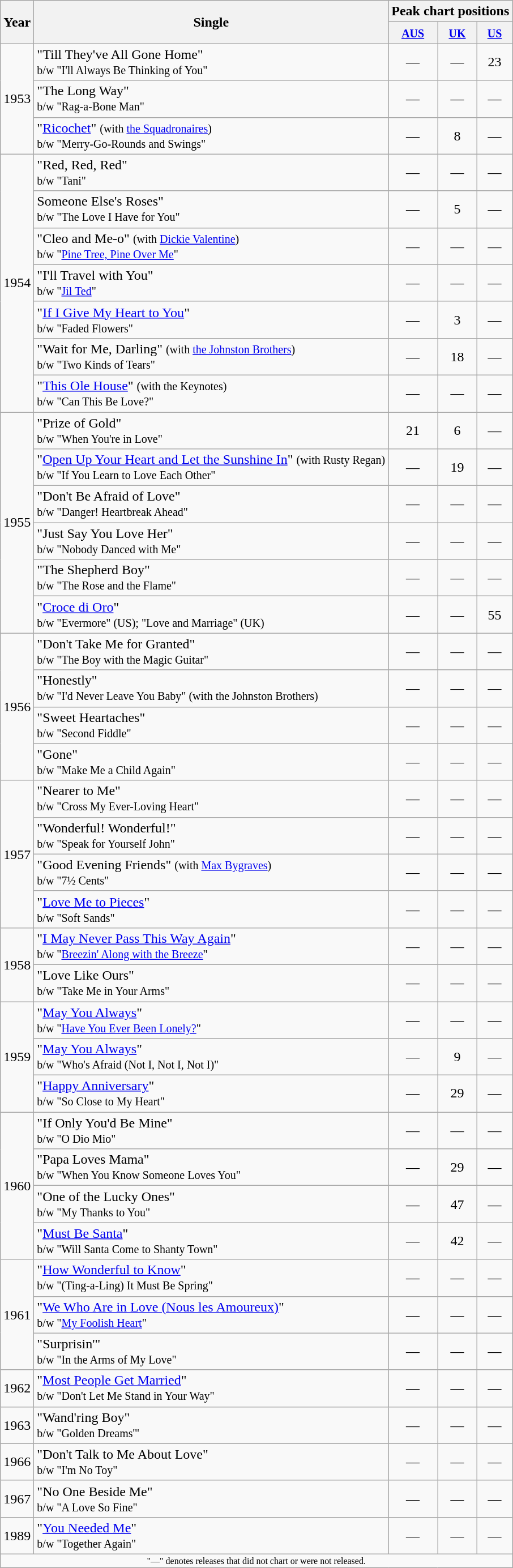<table class="wikitable" style="text-align:center">
<tr>
<th rowspan="2">Year</th>
<th rowspan="2">Single</th>
<th colspan="3">Peak chart positions</th>
</tr>
<tr>
<th><small><a href='#'>AUS</a></small></th>
<th><small><a href='#'>UK</a></small></th>
<th><small><a href='#'>US</a></small></th>
</tr>
<tr>
<td rowspan="3">1953</td>
<td align="left">"Till They've All Gone Home"<br><small>b/w "I'll Always Be Thinking of You"</small></td>
<td>—</td>
<td>—</td>
<td>23</td>
</tr>
<tr>
<td align="left">"The Long Way"<br><small>b/w "Rag-a-Bone Man"</small></td>
<td>—</td>
<td>—</td>
<td>—</td>
</tr>
<tr>
<td align="left">"<a href='#'>Ricochet</a>" <small>(with <a href='#'>the Squadronaires</a>)</small><br><small>b/w "Merry-Go-Rounds and Swings"</small></td>
<td>—</td>
<td>8</td>
<td>—</td>
</tr>
<tr>
<td rowspan="7">1954</td>
<td align="left">"Red, Red, Red"<br><small>b/w "Tani"</small></td>
<td>—</td>
<td>—</td>
<td>—</td>
</tr>
<tr>
<td align="left">Someone Else's Roses"<br><small>b/w "The Love I Have for You"</small></td>
<td>—</td>
<td>5</td>
<td>—</td>
</tr>
<tr>
<td align="left">"Cleo and Me-o" <small>(with <a href='#'>Dickie Valentine</a>)</small><br><small>b/w "<a href='#'>Pine Tree, Pine Over Me</a>"</small></td>
<td>—</td>
<td>—</td>
<td>—</td>
</tr>
<tr>
<td align="left">"I'll Travel with You"<br><small>b/w "<a href='#'>Jil Ted</a>"</small></td>
<td>—</td>
<td>—</td>
<td>—</td>
</tr>
<tr>
<td align="left">"<a href='#'>If I Give My Heart to You</a>"<br><small>b/w "Faded Flowers"</small></td>
<td>—</td>
<td>3</td>
<td>—</td>
</tr>
<tr>
<td align="left">"Wait for Me, Darling" <small>(with <a href='#'>the Johnston Brothers</a>)</small><br><small>b/w "Two Kinds of Tears"</small></td>
<td>—</td>
<td>18</td>
<td>—</td>
</tr>
<tr>
<td align="left">"<a href='#'>This Ole House</a>" <small>(with the Keynotes)</small><br><small>b/w "Can This Be Love?"</small></td>
<td>—</td>
<td>—</td>
<td>—</td>
</tr>
<tr>
<td rowspan="6">1955</td>
<td align="left">"Prize of Gold"<br><small>b/w "When You're in Love"</small></td>
<td>21</td>
<td>6</td>
<td>—</td>
</tr>
<tr>
<td align="left">"<a href='#'>Open Up Your Heart and Let the Sunshine In</a>" <small>(with Rusty Regan)</small><br><small>b/w "If You Learn to Love Each Other"</small></td>
<td>—</td>
<td>19</td>
<td>—</td>
</tr>
<tr>
<td align="left">"Don't Be Afraid of Love"<br><small>b/w "Danger! Heartbreak Ahead"</small></td>
<td>—</td>
<td>—</td>
<td>—</td>
</tr>
<tr>
<td align="left">"Just Say You Love Her"<br><small>b/w "Nobody Danced with Me"</small></td>
<td>—</td>
<td>—</td>
<td>—</td>
</tr>
<tr>
<td align="left">"The Shepherd Boy"<br><small>b/w "The Rose and the Flame"</small></td>
<td>—</td>
<td>—</td>
<td>—</td>
</tr>
<tr>
<td align="left">"<a href='#'>Croce di Oro</a>"<br><small>b/w "Evermore" (US); "Love and Marriage" (UK)</small></td>
<td>—</td>
<td>—</td>
<td>55</td>
</tr>
<tr>
<td rowspan="4">1956</td>
<td align="left">"Don't Take Me for Granted"<br><small>b/w "The Boy with the Magic Guitar"</small></td>
<td>—</td>
<td>—</td>
<td>—</td>
</tr>
<tr>
<td align="left">"Honestly"<br><small>b/w "I'd Never Leave You Baby" (with the Johnston Brothers)</small></td>
<td>—</td>
<td>—</td>
<td>—</td>
</tr>
<tr>
<td align="left">"Sweet Heartaches"<br><small>b/w "Second Fiddle"</small></td>
<td>—</td>
<td>—</td>
<td>—</td>
</tr>
<tr>
<td align="left">"Gone"<br><small>b/w "Make Me a Child Again"</small></td>
<td>—</td>
<td>—</td>
<td>—</td>
</tr>
<tr>
<td rowspan="4">1957</td>
<td align="left">"Nearer to Me"<br><small>b/w "Cross My Ever-Loving Heart"</small></td>
<td>—</td>
<td>—</td>
<td>—</td>
</tr>
<tr>
<td align="left">"Wonderful! Wonderful!"<br><small>b/w "Speak for Yourself John"</small></td>
<td>—</td>
<td>—</td>
<td>—</td>
</tr>
<tr>
<td align="left">"Good Evening Friends" <small>(with <a href='#'>Max Bygraves</a>)</small><br><small>b/w "7½ Cents"</small></td>
<td>—</td>
<td>—</td>
<td>—</td>
</tr>
<tr>
<td align="left">"<a href='#'>Love Me to Pieces</a>"<br><small>b/w "Soft Sands"</small></td>
<td>—</td>
<td>—</td>
<td>—</td>
</tr>
<tr>
<td rowspan="2">1958</td>
<td align="left">"<a href='#'>I May Never Pass This Way Again</a>"<br><small>b/w "<a href='#'>Breezin' Along with the Breeze</a>"</small></td>
<td>—</td>
<td>—</td>
<td>—</td>
</tr>
<tr>
<td align="left">"Love Like Ours"<br><small>b/w "Take Me in Your Arms"</small></td>
<td>—</td>
<td>—</td>
<td>—</td>
</tr>
<tr>
<td rowspan="3">1959</td>
<td align="left">"<a href='#'>May You Always</a>"<br><small>b/w "<a href='#'>Have You Ever Been Lonely?</a>"</small></td>
<td>—</td>
<td>—</td>
<td>—</td>
</tr>
<tr>
<td align="left">"<a href='#'>May You Always</a>"<br><small>b/w "Who's Afraid (Not I, Not I, Not I)"</small></td>
<td>—</td>
<td>9</td>
<td>—</td>
</tr>
<tr>
<td align="left">"<a href='#'>Happy Anniversary</a>"<br><small>b/w "So Close to My Heart"</small></td>
<td>—</td>
<td>29</td>
<td>—</td>
</tr>
<tr>
<td rowspan="4">1960</td>
<td align="left">"If Only You'd Be Mine"<br><small>b/w "O Dio Mio"</small></td>
<td>—</td>
<td>—</td>
<td>—</td>
</tr>
<tr>
<td align="left">"Papa Loves Mama"<br><small>b/w "When You Know Someone Loves You"</small></td>
<td>—</td>
<td>29</td>
<td>—</td>
</tr>
<tr>
<td align="left">"One of the Lucky Ones"<br><small>b/w "My Thanks to You"</small></td>
<td>—</td>
<td>47</td>
<td>—</td>
</tr>
<tr>
<td align="left">"<a href='#'>Must Be Santa</a>"<br><small>b/w "Will Santa Come to Shanty Town"</small></td>
<td>—</td>
<td>42</td>
<td>—</td>
</tr>
<tr>
<td rowspan="3">1961</td>
<td align="left">"<a href='#'>How Wonderful to Know</a>"<br><small>b/w "(Ting-a-Ling) It Must Be Spring"</small></td>
<td>—</td>
<td>—</td>
<td>—</td>
</tr>
<tr>
<td align="left">"<a href='#'>We Who Are in Love (Nous les Amoureux)</a>"<br><small>b/w "<a href='#'>My Foolish Heart</a>"</small></td>
<td>—</td>
<td>—</td>
<td>—</td>
</tr>
<tr>
<td align="left">"Surprisin'"<br><small>b/w "In the Arms of My Love"</small></td>
<td>—</td>
<td>—</td>
<td>—</td>
</tr>
<tr>
<td>1962</td>
<td align="left">"<a href='#'>Most People Get Married</a>"<br><small>b/w "Don't Let Me Stand in Your Way"</small></td>
<td>—</td>
<td>—</td>
<td>—</td>
</tr>
<tr>
<td>1963</td>
<td align="left">"Wand'ring Boy"<br><small>b/w "Golden Dreams'"</small></td>
<td>—</td>
<td>—</td>
<td>—</td>
</tr>
<tr>
<td>1966</td>
<td align="left">"Don't Talk to Me About Love"<br><small>b/w "I'm No Toy"</small></td>
<td>—</td>
<td>—</td>
<td>—</td>
</tr>
<tr>
<td>1967</td>
<td align="left">"No One Beside Me"<br><small>b/w "A Love So Fine"</small></td>
<td>—</td>
<td>—</td>
<td>—</td>
</tr>
<tr>
<td>1989</td>
<td align="left">"<a href='#'>You Needed Me</a>"<br><small>b/w "Together Again"</small></td>
<td>—</td>
<td>—</td>
<td>—</td>
</tr>
<tr>
<td colspan="5" style="font-size:8pt">"—" denotes releases that did not chart or were not released.</td>
</tr>
</table>
